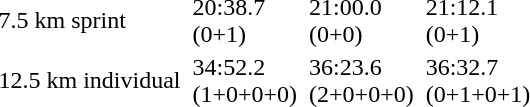<table>
<tr>
<td>7.5 km sprint</td>
<td></td>
<td>20:38.7<br>(0+1)</td>
<td></td>
<td>21:00.0<br>(0+0)</td>
<td></td>
<td>21:12.1<br>(0+1)</td>
</tr>
<tr>
<td>12.5 km individual</td>
<td></td>
<td>34:52.2<br>(1+0+0+0)</td>
<td></td>
<td>36:23.6<br>(2+0+0+0)</td>
<td></td>
<td>36:32.7<br>(0+1+0+1)</td>
</tr>
</table>
